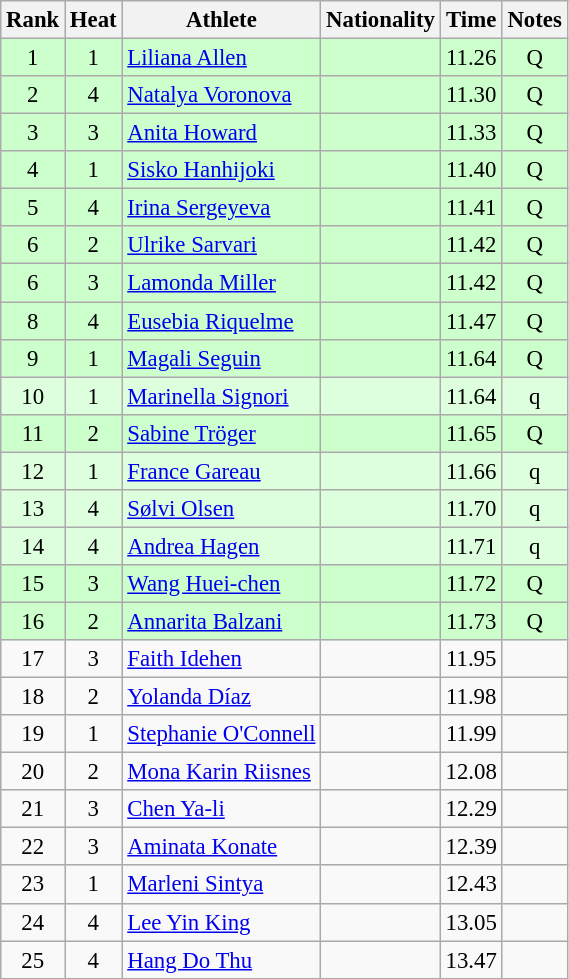<table class="wikitable sortable" style="text-align:center;font-size:95%">
<tr>
<th>Rank</th>
<th>Heat</th>
<th>Athlete</th>
<th>Nationality</th>
<th>Time</th>
<th>Notes</th>
</tr>
<tr bgcolor=ccffcc>
<td>1</td>
<td>1</td>
<td align="left"><a href='#'>Liliana Allen</a></td>
<td align=left></td>
<td>11.26</td>
<td>Q</td>
</tr>
<tr bgcolor=ccffcc>
<td>2</td>
<td>4</td>
<td align="left"><a href='#'>Natalya Voronova</a></td>
<td align=left></td>
<td>11.30</td>
<td>Q</td>
</tr>
<tr bgcolor=ccffcc>
<td>3</td>
<td>3</td>
<td align="left"><a href='#'>Anita Howard</a></td>
<td align=left></td>
<td>11.33</td>
<td>Q</td>
</tr>
<tr bgcolor=ccffcc>
<td>4</td>
<td>1</td>
<td align="left"><a href='#'>Sisko Hanhijoki</a></td>
<td align=left></td>
<td>11.40</td>
<td>Q</td>
</tr>
<tr bgcolor=ccffcc>
<td>5</td>
<td>4</td>
<td align="left"><a href='#'>Irina Sergeyeva</a></td>
<td align=left></td>
<td>11.41</td>
<td>Q</td>
</tr>
<tr bgcolor=ccffcc>
<td>6</td>
<td>2</td>
<td align="left"><a href='#'>Ulrike Sarvari</a></td>
<td align=left></td>
<td>11.42</td>
<td>Q</td>
</tr>
<tr bgcolor=ccffcc>
<td>6</td>
<td>3</td>
<td align="left"><a href='#'>Lamonda Miller</a></td>
<td align=left></td>
<td>11.42</td>
<td>Q</td>
</tr>
<tr bgcolor=ccffcc>
<td>8</td>
<td>4</td>
<td align="left"><a href='#'>Eusebia Riquelme</a></td>
<td align=left></td>
<td>11.47</td>
<td>Q</td>
</tr>
<tr bgcolor=ccffcc>
<td>9</td>
<td>1</td>
<td align="left"><a href='#'>Magali Seguin</a></td>
<td align=left></td>
<td>11.64</td>
<td>Q</td>
</tr>
<tr bgcolor=ddffdd>
<td>10</td>
<td>1</td>
<td align="left"><a href='#'>Marinella Signori</a></td>
<td align=left></td>
<td>11.64</td>
<td>q</td>
</tr>
<tr bgcolor=ccffcc>
<td>11</td>
<td>2</td>
<td align="left"><a href='#'>Sabine Tröger</a></td>
<td align=left></td>
<td>11.65</td>
<td>Q</td>
</tr>
<tr bgcolor=ddffdd>
<td>12</td>
<td>1</td>
<td align="left"><a href='#'>France Gareau</a></td>
<td align=left></td>
<td>11.66</td>
<td>q</td>
</tr>
<tr bgcolor=ddffdd>
<td>13</td>
<td>4</td>
<td align="left"><a href='#'>Sølvi Olsen</a></td>
<td align=left></td>
<td>11.70</td>
<td>q</td>
</tr>
<tr bgcolor=ddffdd>
<td>14</td>
<td>4</td>
<td align="left"><a href='#'>Andrea Hagen</a></td>
<td align=left></td>
<td>11.71</td>
<td>q</td>
</tr>
<tr bgcolor=ccffcc>
<td>15</td>
<td>3</td>
<td align="left"><a href='#'>Wang Huei-chen</a></td>
<td align=left></td>
<td>11.72</td>
<td>Q</td>
</tr>
<tr bgcolor=ccffcc>
<td>16</td>
<td>2</td>
<td align="left"><a href='#'>Annarita Balzani</a></td>
<td align=left></td>
<td>11.73</td>
<td>Q</td>
</tr>
<tr>
<td>17</td>
<td>3</td>
<td align="left"><a href='#'>Faith Idehen</a></td>
<td align=left></td>
<td>11.95</td>
<td></td>
</tr>
<tr>
<td>18</td>
<td>2</td>
<td align="left"><a href='#'>Yolanda Díaz</a></td>
<td align=left></td>
<td>11.98</td>
<td></td>
</tr>
<tr>
<td>19</td>
<td>1</td>
<td align="left"><a href='#'>Stephanie O'Connell</a></td>
<td align=left></td>
<td>11.99</td>
<td></td>
</tr>
<tr>
<td>20</td>
<td>2</td>
<td align="left"><a href='#'>Mona Karin Riisnes</a></td>
<td align=left></td>
<td>12.08</td>
<td></td>
</tr>
<tr>
<td>21</td>
<td>3</td>
<td align="left"><a href='#'>Chen Ya-li</a></td>
<td align=left></td>
<td>12.29</td>
<td></td>
</tr>
<tr>
<td>22</td>
<td>3</td>
<td align="left"><a href='#'>Aminata Konate</a></td>
<td align=left></td>
<td>12.39</td>
<td></td>
</tr>
<tr>
<td>23</td>
<td>1</td>
<td align="left"><a href='#'>Marleni Sintya</a></td>
<td align=left></td>
<td>12.43</td>
<td></td>
</tr>
<tr>
<td>24</td>
<td>4</td>
<td align="left"><a href='#'>Lee Yin King</a></td>
<td align=left></td>
<td>13.05</td>
<td></td>
</tr>
<tr>
<td>25</td>
<td>4</td>
<td align="left"><a href='#'>Hang Do Thu</a></td>
<td align=left></td>
<td>13.47</td>
<td></td>
</tr>
</table>
